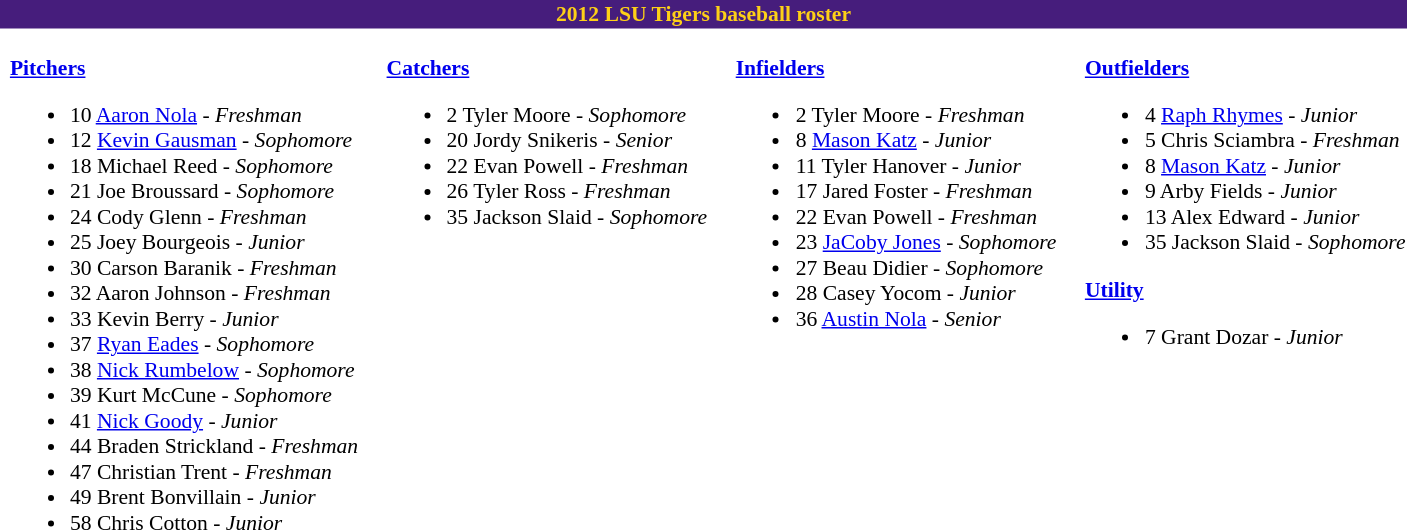<table class="toccolours" style="border-collapse:collapse; font-size:90%;">
<tr>
<td colspan="9" style="text-align:center;background-color: #461D7C; color: #FDD017"><strong>2012 LSU Tigers baseball roster</strong></td>
</tr>
<tr>
</tr>
<tr>
<td width="03"> </td>
<td valign="top"><br><strong><a href='#'>Pitchers</a></strong><ul><li>10 <a href='#'>Aaron Nola</a> - <em>Freshman</em></li><li>12 <a href='#'>Kevin Gausman</a> - <em>Sophomore</em></li><li>18 Michael Reed - <em>Sophomore</em></li><li>21 Joe Broussard - <em>Sophomore</em></li><li>24 Cody Glenn - <em>Freshman</em></li><li>25 Joey Bourgeois - <em>Junior</em></li><li>30 Carson Baranik - <em>Freshman</em></li><li>32 Aaron Johnson - <em>Freshman</em></li><li>33 Kevin Berry - <em>Junior</em></li><li>37 <a href='#'>Ryan Eades</a> - <em>Sophomore</em></li><li>38 <a href='#'>Nick Rumbelow</a> - <em>Sophomore</em></li><li>39 Kurt McCune - <em>Sophomore</em></li><li>41 <a href='#'>Nick Goody</a> - <em>Junior</em></li><li>44 Braden Strickland - <em>Freshman</em></li><li>47 Christian Trent - <em>Freshman</em></li><li>49 Brent Bonvillain - <em>Junior</em></li><li>58 Chris Cotton - <em>Junior</em></li></ul></td>
<td width="15"> </td>
<td valign="top"><br><strong><a href='#'>Catchers</a></strong><ul><li>2 Tyler Moore - <em>Sophomore</em></li><li>20 Jordy Snikeris - <em>Senior</em></li><li>22 Evan Powell - <em>Freshman</em></li><li>26 Tyler Ross - <em>Freshman</em></li><li>35 Jackson Slaid - <em>Sophomore</em></li></ul></td>
<td width="15"> </td>
<td valign="top"><br><strong><a href='#'>Infielders</a></strong><ul><li>2 Tyler Moore - <em>Freshman</em></li><li>8 <a href='#'>Mason Katz</a> - <em>Junior</em></li><li>11 Tyler Hanover - <em>Junior</em></li><li>17 Jared Foster - <em>Freshman</em></li><li>22 Evan Powell - <em>Freshman</em></li><li>23 <a href='#'>JaCoby Jones</a> - <em>Sophomore</em></li><li>27 Beau Didier - <em>Sophomore</em></li><li>28 Casey Yocom - <em>Junior</em></li><li>36 <a href='#'>Austin Nola</a> - <em>Senior</em></li></ul></td>
<td width="15"> </td>
<td valign="top"><br><strong><a href='#'>Outfielders</a></strong><ul><li>4 <a href='#'>Raph Rhymes</a> - <em>Junior</em></li><li>5 Chris Sciambra - <em>Freshman</em></li><li>8 <a href='#'>Mason Katz</a> - <em>Junior</em></li><li>9 Arby Fields - <em>Junior</em></li><li>13 Alex Edward - <em>Junior</em></li><li>35 Jackson Slaid - <em>Sophomore</em></li></ul><strong><a href='#'>Utility</a></strong><ul><li>7 Grant Dozar - <em>Junior</em></li></ul></td>
</tr>
</table>
